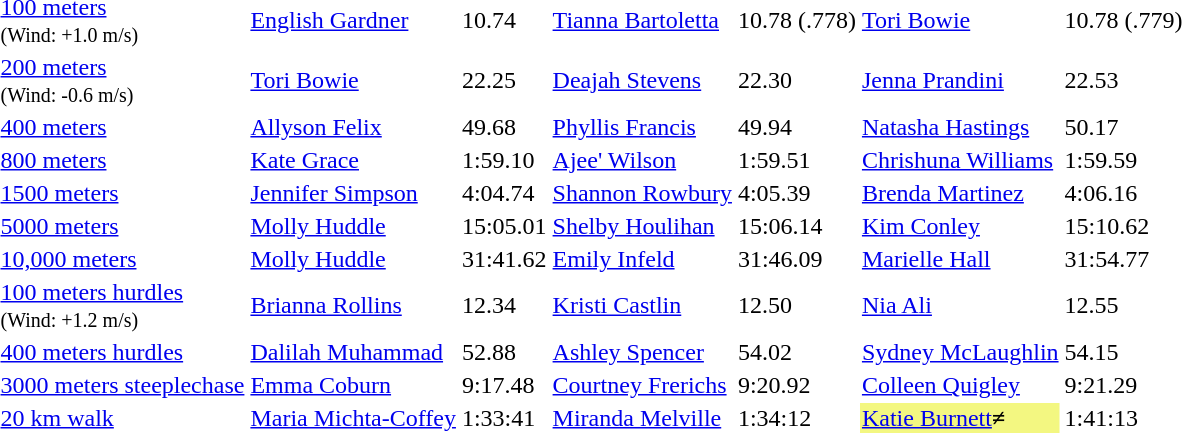<table>
<tr>
<td><a href='#'>100 meters</a><br><small>(Wind: +1.0 m/s)</small></td>
<td><a href='#'>English Gardner</a></td>
<td>10.74</td>
<td><a href='#'>Tianna Bartoletta</a></td>
<td>10.78 (.778)</td>
<td><a href='#'>Tori Bowie</a></td>
<td>10.78 (.779)</td>
</tr>
<tr>
<td><a href='#'>200 meters</a><br><small>(Wind: -0.6 m/s)</small></td>
<td><a href='#'>Tori Bowie</a></td>
<td>22.25</td>
<td><a href='#'>Deajah Stevens</a></td>
<td>22.30</td>
<td><a href='#'>Jenna Prandini</a></td>
<td>22.53</td>
</tr>
<tr>
<td><a href='#'>400 meters</a></td>
<td><a href='#'>Allyson Felix</a></td>
<td>49.68</td>
<td><a href='#'>Phyllis Francis</a></td>
<td>49.94</td>
<td><a href='#'>Natasha Hastings</a></td>
<td>50.17</td>
</tr>
<tr>
<td><a href='#'>800 meters</a></td>
<td><a href='#'>Kate Grace</a></td>
<td>1:59.10</td>
<td><a href='#'>Ajee' Wilson</a></td>
<td>1:59.51</td>
<td><a href='#'>Chrishuna Williams</a></td>
<td>1:59.59</td>
</tr>
<tr>
<td><a href='#'>1500 meters</a></td>
<td><a href='#'>Jennifer Simpson</a></td>
<td>4:04.74</td>
<td><a href='#'>Shannon Rowbury</a></td>
<td>4:05.39</td>
<td><a href='#'>Brenda Martinez</a></td>
<td>4:06.16</td>
</tr>
<tr>
<td><a href='#'>5000 meters</a></td>
<td><a href='#'>Molly Huddle</a></td>
<td>15:05.01</td>
<td><a href='#'>Shelby Houlihan</a></td>
<td>15:06.14</td>
<td><a href='#'>Kim Conley</a></td>
<td>15:10.62</td>
</tr>
<tr>
<td><a href='#'>10,000 meters</a></td>
<td><a href='#'>Molly Huddle</a></td>
<td>31:41.62</td>
<td><a href='#'>Emily Infeld</a></td>
<td>31:46.09</td>
<td><a href='#'>Marielle Hall</a></td>
<td>31:54.77</td>
</tr>
<tr>
<td><a href='#'>100 meters hurdles</a><br><small>(Wind: +1.2 m/s)</small></td>
<td><a href='#'>Brianna Rollins</a></td>
<td>12.34</td>
<td><a href='#'>Kristi Castlin</a></td>
<td>12.50</td>
<td><a href='#'>Nia Ali</a></td>
<td>12.55</td>
</tr>
<tr>
<td><a href='#'>400 meters hurdles</a></td>
<td><a href='#'>Dalilah Muhammad</a></td>
<td>52.88</td>
<td><a href='#'>Ashley Spencer</a></td>
<td>54.02</td>
<td><a href='#'>Sydney McLaughlin</a></td>
<td>54.15</td>
</tr>
<tr>
<td><a href='#'>3000 meters steeplechase</a></td>
<td><a href='#'>Emma Coburn</a></td>
<td>9:17.48</td>
<td><a href='#'>Courtney Frerichs</a></td>
<td>9:20.92</td>
<td><a href='#'>Colleen Quigley</a></td>
<td>9:21.29</td>
</tr>
<tr>
<td><a href='#'>20&nbsp;km walk</a></td>
<td><a href='#'>Maria Michta-Coffey</a></td>
<td>1:33:41</td>
<td><a href='#'>Miranda Melville</a></td>
<td>1:34:12</td>
<td bgcolor=#F3F781><a href='#'>Katie Burnett</a><strong>≠</strong></td>
<td>1:41:13</td>
</tr>
</table>
